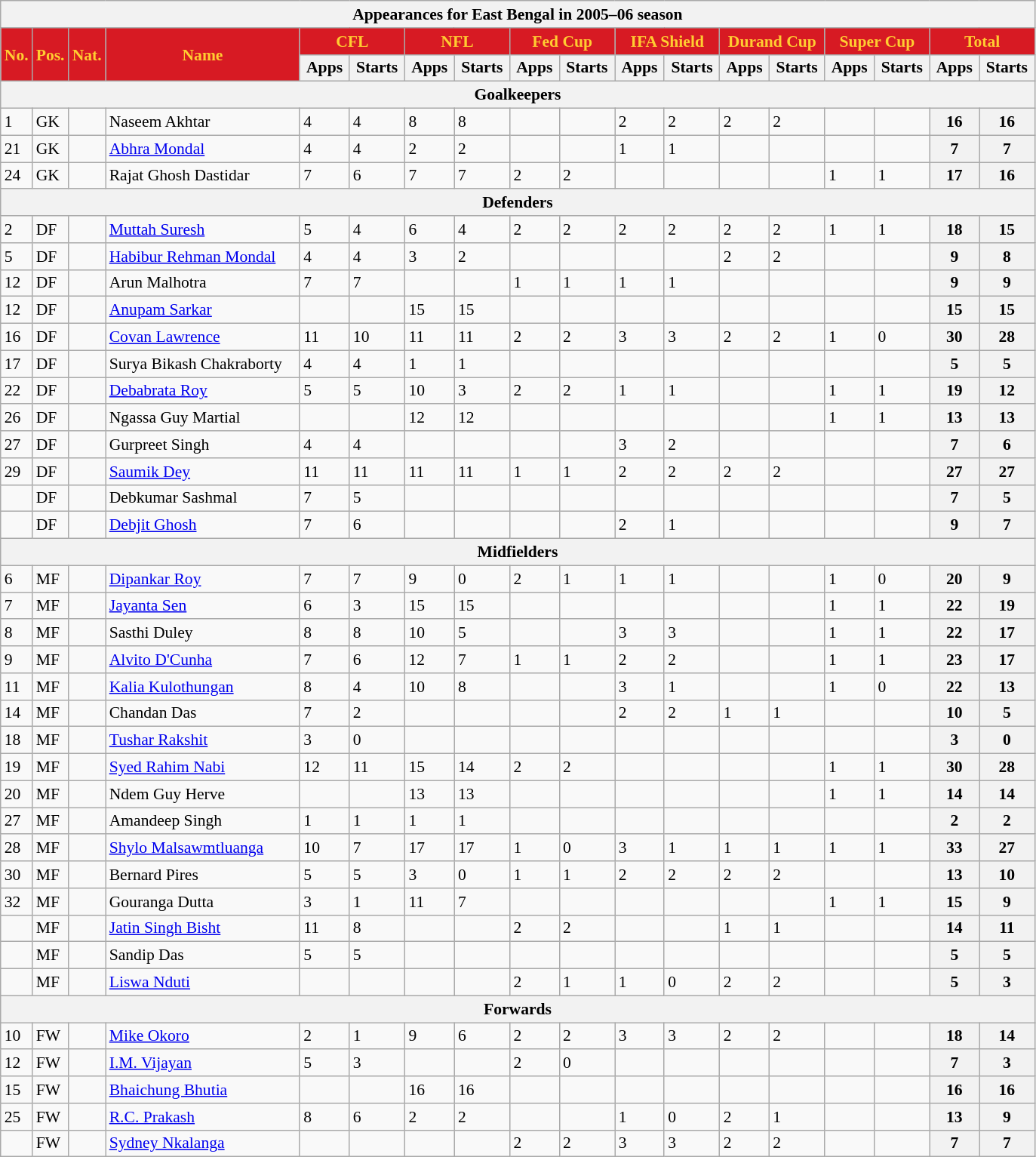<table class="wikitable" style="text-align:left; font-size:90%;">
<tr>
<th colspan="18">Appearances for East Bengal in 2005–06 season</th>
</tr>
<tr>
<th style="background:#d71a23; color:#ffcd31; text-align:center;" rowspan="2">No.</th>
<th style="background:#d71a23; color:#ffcd31; text-align:center;" rowspan="2">Pos.</th>
<th style="background:#d71a23; color:#ffcd31; text-align:center;" rowspan="2">Nat.</th>
<th style="background:#d71a23; color:#ffcd31; text-align:center; width:165px;" rowspan="2">Name</th>
<th style="background:#d71a23; color:#ffcd31; text-align:center; width:86px;" colspan="2">CFL</th>
<th style="background:#d71a23; color:#ffcd31; text-align:center; width:86px;" colspan="2">NFL</th>
<th style="background:#d71a23; color:#ffcd31; text-align:center; width:86px;" colspan="2">Fed Cup</th>
<th style="background:#d71a23; color:#ffcd31; text-align:center; width:86px;" colspan="2">IFA Shield</th>
<th style="background:#d71a23; color:#ffcd31; text-align:center; width:86px;" colspan="2">Durand Cup</th>
<th style="background:#d71a23; color:#ffcd31; text-align:center; width:86px;" colspan="2">Super Cup</th>
<th style="background:#d71a23; color:#ffcd31; text-align:center; width:86px;" colspan="2">Total</th>
</tr>
<tr>
<th>Apps</th>
<th>Starts</th>
<th>Apps</th>
<th>Starts</th>
<th>Apps</th>
<th>Starts</th>
<th>Apps</th>
<th>Starts</th>
<th>Apps</th>
<th>Starts</th>
<th>Apps</th>
<th>Starts</th>
<th>Apps</th>
<th>Starts</th>
</tr>
<tr>
<th colspan="18">Goalkeepers</th>
</tr>
<tr>
<td>1</td>
<td>GK</td>
<td></td>
<td>Naseem Akhtar</td>
<td>4</td>
<td>4</td>
<td>8</td>
<td>8</td>
<td></td>
<td></td>
<td>2</td>
<td>2</td>
<td>2</td>
<td>2</td>
<td></td>
<td></td>
<th>16</th>
<th>16</th>
</tr>
<tr>
<td>21</td>
<td>GK</td>
<td></td>
<td><a href='#'>Abhra Mondal</a></td>
<td>4</td>
<td>4</td>
<td>2</td>
<td>2</td>
<td></td>
<td></td>
<td>1</td>
<td>1</td>
<td></td>
<td></td>
<td></td>
<td></td>
<th>7</th>
<th>7</th>
</tr>
<tr>
<td>24</td>
<td>GK</td>
<td></td>
<td>Rajat Ghosh Dastidar</td>
<td>7</td>
<td>6</td>
<td>7</td>
<td>7</td>
<td>2</td>
<td>2</td>
<td></td>
<td></td>
<td></td>
<td></td>
<td>1</td>
<td>1</td>
<th>17</th>
<th>16</th>
</tr>
<tr>
<th colspan="18">Defenders</th>
</tr>
<tr>
<td>2</td>
<td>DF</td>
<td></td>
<td><a href='#'>Muttah Suresh</a></td>
<td>5</td>
<td>4</td>
<td>6</td>
<td>4</td>
<td>2</td>
<td>2</td>
<td>2</td>
<td>2</td>
<td>2</td>
<td>2</td>
<td>1</td>
<td>1</td>
<th>18</th>
<th>15</th>
</tr>
<tr>
<td>5</td>
<td>DF</td>
<td></td>
<td><a href='#'>Habibur Rehman Mondal</a></td>
<td>4</td>
<td>4</td>
<td>3</td>
<td>2</td>
<td></td>
<td></td>
<td></td>
<td></td>
<td>2</td>
<td>2</td>
<td></td>
<td></td>
<th>9</th>
<th>8</th>
</tr>
<tr>
<td>12</td>
<td>DF</td>
<td></td>
<td>Arun Malhotra</td>
<td>7</td>
<td>7</td>
<td></td>
<td></td>
<td>1</td>
<td>1</td>
<td>1</td>
<td>1</td>
<td></td>
<td></td>
<td></td>
<td></td>
<th>9</th>
<th>9</th>
</tr>
<tr>
<td>12</td>
<td>DF</td>
<td></td>
<td><a href='#'>Anupam Sarkar</a></td>
<td></td>
<td></td>
<td>15</td>
<td>15</td>
<td></td>
<td></td>
<td></td>
<td></td>
<td></td>
<td></td>
<td></td>
<td></td>
<th>15</th>
<th>15</th>
</tr>
<tr>
<td>16</td>
<td>DF</td>
<td></td>
<td><a href='#'>Covan Lawrence</a></td>
<td>11</td>
<td>10</td>
<td>11</td>
<td>11</td>
<td>2</td>
<td>2</td>
<td>3</td>
<td>3</td>
<td>2</td>
<td>2</td>
<td>1</td>
<td>0</td>
<th>30</th>
<th>28</th>
</tr>
<tr>
<td>17</td>
<td>DF</td>
<td></td>
<td>Surya Bikash Chakraborty</td>
<td>4</td>
<td>4</td>
<td>1</td>
<td>1</td>
<td></td>
<td></td>
<td></td>
<td></td>
<td></td>
<td></td>
<td></td>
<td></td>
<th>5</th>
<th>5</th>
</tr>
<tr>
<td>22</td>
<td>DF</td>
<td></td>
<td><a href='#'>Debabrata Roy</a></td>
<td>5</td>
<td>5</td>
<td>10</td>
<td>3</td>
<td>2</td>
<td>2</td>
<td>1</td>
<td>1</td>
<td></td>
<td></td>
<td>1</td>
<td>1</td>
<th>19</th>
<th>12</th>
</tr>
<tr>
<td>26</td>
<td>DF</td>
<td></td>
<td>Ngassa Guy Martial</td>
<td></td>
<td></td>
<td>12</td>
<td>12</td>
<td></td>
<td></td>
<td></td>
<td></td>
<td></td>
<td></td>
<td>1</td>
<td>1</td>
<th>13</th>
<th>13</th>
</tr>
<tr>
<td>27</td>
<td>DF</td>
<td></td>
<td>Gurpreet Singh</td>
<td>4</td>
<td>4</td>
<td></td>
<td></td>
<td></td>
<td></td>
<td>3</td>
<td>2</td>
<td></td>
<td></td>
<td></td>
<td></td>
<th>7</th>
<th>6</th>
</tr>
<tr>
<td>29</td>
<td>DF</td>
<td></td>
<td><a href='#'>Saumik Dey</a></td>
<td>11</td>
<td>11</td>
<td>11</td>
<td>11</td>
<td>1</td>
<td>1</td>
<td>2</td>
<td>2</td>
<td>2</td>
<td>2</td>
<td></td>
<td></td>
<th>27</th>
<th>27</th>
</tr>
<tr>
<td></td>
<td>DF</td>
<td></td>
<td>Debkumar Sashmal</td>
<td>7</td>
<td>5</td>
<td></td>
<td></td>
<td></td>
<td></td>
<td></td>
<td></td>
<td></td>
<td></td>
<td></td>
<td></td>
<th>7</th>
<th>5</th>
</tr>
<tr>
<td></td>
<td>DF</td>
<td></td>
<td><a href='#'>Debjit Ghosh</a></td>
<td>7</td>
<td>6</td>
<td></td>
<td></td>
<td></td>
<td></td>
<td>2</td>
<td>1</td>
<td></td>
<td></td>
<td></td>
<td></td>
<th>9</th>
<th>7</th>
</tr>
<tr>
<th colspan="18">Midfielders</th>
</tr>
<tr>
<td>6</td>
<td>MF</td>
<td></td>
<td><a href='#'>Dipankar Roy</a></td>
<td>7</td>
<td>7</td>
<td>9</td>
<td>0</td>
<td>2</td>
<td>1</td>
<td>1</td>
<td>1</td>
<td></td>
<td></td>
<td>1</td>
<td>0</td>
<th>20</th>
<th>9</th>
</tr>
<tr>
<td>7</td>
<td>MF</td>
<td></td>
<td><a href='#'>Jayanta Sen</a></td>
<td>6</td>
<td>3</td>
<td>15</td>
<td>15</td>
<td></td>
<td></td>
<td></td>
<td></td>
<td></td>
<td></td>
<td>1</td>
<td>1</td>
<th>22</th>
<th>19</th>
</tr>
<tr>
<td>8</td>
<td>MF</td>
<td></td>
<td>Sasthi Duley</td>
<td>8</td>
<td>8</td>
<td>10</td>
<td>5</td>
<td></td>
<td></td>
<td>3</td>
<td>3</td>
<td></td>
<td></td>
<td>1</td>
<td>1</td>
<th>22</th>
<th>17</th>
</tr>
<tr>
<td>9</td>
<td>MF</td>
<td></td>
<td><a href='#'>Alvito D'Cunha</a></td>
<td>7</td>
<td>6</td>
<td>12</td>
<td>7</td>
<td>1</td>
<td>1</td>
<td>2</td>
<td>2</td>
<td></td>
<td></td>
<td>1</td>
<td>1</td>
<th>23</th>
<th>17</th>
</tr>
<tr>
<td>11</td>
<td>MF</td>
<td></td>
<td><a href='#'>Kalia Kulothungan</a></td>
<td>8</td>
<td>4</td>
<td>10</td>
<td>8</td>
<td></td>
<td></td>
<td>3</td>
<td>1</td>
<td></td>
<td></td>
<td>1</td>
<td>0</td>
<th>22</th>
<th>13</th>
</tr>
<tr>
<td>14</td>
<td>MF</td>
<td></td>
<td>Chandan Das</td>
<td>7</td>
<td>2</td>
<td></td>
<td></td>
<td></td>
<td></td>
<td>2</td>
<td>2</td>
<td>1</td>
<td>1</td>
<td></td>
<td></td>
<th>10</th>
<th>5</th>
</tr>
<tr>
<td>18</td>
<td>MF</td>
<td></td>
<td><a href='#'>Tushar Rakshit</a></td>
<td>3</td>
<td>0</td>
<td></td>
<td></td>
<td></td>
<td></td>
<td></td>
<td></td>
<td></td>
<td></td>
<td></td>
<td></td>
<th>3</th>
<th>0</th>
</tr>
<tr>
<td>19</td>
<td>MF</td>
<td></td>
<td><a href='#'>Syed Rahim Nabi</a></td>
<td>12</td>
<td>11</td>
<td>15</td>
<td>14</td>
<td>2</td>
<td>2</td>
<td></td>
<td></td>
<td></td>
<td></td>
<td>1</td>
<td>1</td>
<th>30</th>
<th>28</th>
</tr>
<tr>
<td>20</td>
<td>MF</td>
<td></td>
<td>Ndem Guy Herve</td>
<td></td>
<td></td>
<td>13</td>
<td>13</td>
<td></td>
<td></td>
<td></td>
<td></td>
<td></td>
<td></td>
<td>1</td>
<td>1</td>
<th>14</th>
<th>14</th>
</tr>
<tr>
<td>27</td>
<td>MF</td>
<td></td>
<td>Amandeep Singh</td>
<td>1</td>
<td>1</td>
<td>1</td>
<td>1</td>
<td></td>
<td></td>
<td></td>
<td></td>
<td></td>
<td></td>
<td></td>
<td></td>
<th>2</th>
<th>2</th>
</tr>
<tr>
<td>28</td>
<td>MF</td>
<td></td>
<td><a href='#'>Shylo Malsawmtluanga</a></td>
<td>10</td>
<td>7</td>
<td>17</td>
<td>17</td>
<td>1</td>
<td>0</td>
<td>3</td>
<td>1</td>
<td>1</td>
<td>1</td>
<td>1</td>
<td>1</td>
<th>33</th>
<th>27</th>
</tr>
<tr>
<td>30</td>
<td>MF</td>
<td></td>
<td>Bernard Pires</td>
<td>5</td>
<td>5</td>
<td>3</td>
<td>0</td>
<td>1</td>
<td>1</td>
<td>2</td>
<td>2</td>
<td>2</td>
<td>2</td>
<td></td>
<td></td>
<th>13</th>
<th>10</th>
</tr>
<tr>
<td>32</td>
<td>MF</td>
<td></td>
<td>Gouranga Dutta</td>
<td>3</td>
<td>1</td>
<td>11</td>
<td>7</td>
<td></td>
<td></td>
<td></td>
<td></td>
<td></td>
<td></td>
<td>1</td>
<td>1</td>
<th>15</th>
<th>9</th>
</tr>
<tr>
<td></td>
<td>MF</td>
<td></td>
<td><a href='#'>Jatin Singh Bisht</a></td>
<td>11</td>
<td>8</td>
<td></td>
<td></td>
<td>2</td>
<td>2</td>
<td></td>
<td></td>
<td>1</td>
<td>1</td>
<td></td>
<td></td>
<th>14</th>
<th>11</th>
</tr>
<tr>
<td></td>
<td>MF</td>
<td></td>
<td>Sandip Das</td>
<td>5</td>
<td>5</td>
<td></td>
<td></td>
<td></td>
<td></td>
<td></td>
<td></td>
<td></td>
<td></td>
<td></td>
<td></td>
<th>5</th>
<th>5</th>
</tr>
<tr>
<td></td>
<td>MF</td>
<td></td>
<td><a href='#'>Liswa Nduti</a></td>
<td></td>
<td></td>
<td></td>
<td></td>
<td>2</td>
<td>1</td>
<td>1</td>
<td>0</td>
<td>2</td>
<td>2</td>
<td></td>
<td></td>
<th>5</th>
<th>3</th>
</tr>
<tr>
<th colspan="18">Forwards</th>
</tr>
<tr>
<td>10</td>
<td>FW</td>
<td></td>
<td><a href='#'>Mike Okoro</a></td>
<td>2</td>
<td>1</td>
<td>9</td>
<td>6</td>
<td>2</td>
<td>2</td>
<td>3</td>
<td>3</td>
<td>2</td>
<td>2</td>
<td></td>
<td></td>
<th>18</th>
<th>14</th>
</tr>
<tr>
<td>12</td>
<td>FW</td>
<td></td>
<td><a href='#'>I.M. Vijayan</a></td>
<td>5</td>
<td>3</td>
<td></td>
<td></td>
<td>2</td>
<td>0</td>
<td></td>
<td></td>
<td></td>
<td></td>
<td></td>
<td></td>
<th>7</th>
<th>3</th>
</tr>
<tr>
<td>15</td>
<td>FW</td>
<td></td>
<td><a href='#'>Bhaichung Bhutia</a></td>
<td></td>
<td></td>
<td>16</td>
<td>16</td>
<td></td>
<td></td>
<td></td>
<td></td>
<td></td>
<td></td>
<td></td>
<td></td>
<th>16</th>
<th>16</th>
</tr>
<tr>
<td>25</td>
<td>FW</td>
<td></td>
<td><a href='#'>R.C. Prakash</a></td>
<td>8</td>
<td>6</td>
<td>2</td>
<td>2</td>
<td></td>
<td></td>
<td>1</td>
<td>0</td>
<td>2</td>
<td>1</td>
<td></td>
<td></td>
<th>13</th>
<th>9</th>
</tr>
<tr>
<td></td>
<td>FW</td>
<td></td>
<td><a href='#'>Sydney Nkalanga</a></td>
<td></td>
<td></td>
<td></td>
<td></td>
<td>2</td>
<td>2</td>
<td>3</td>
<td>3</td>
<td>2</td>
<td>2</td>
<td></td>
<td></td>
<th>7</th>
<th>7</th>
</tr>
</table>
